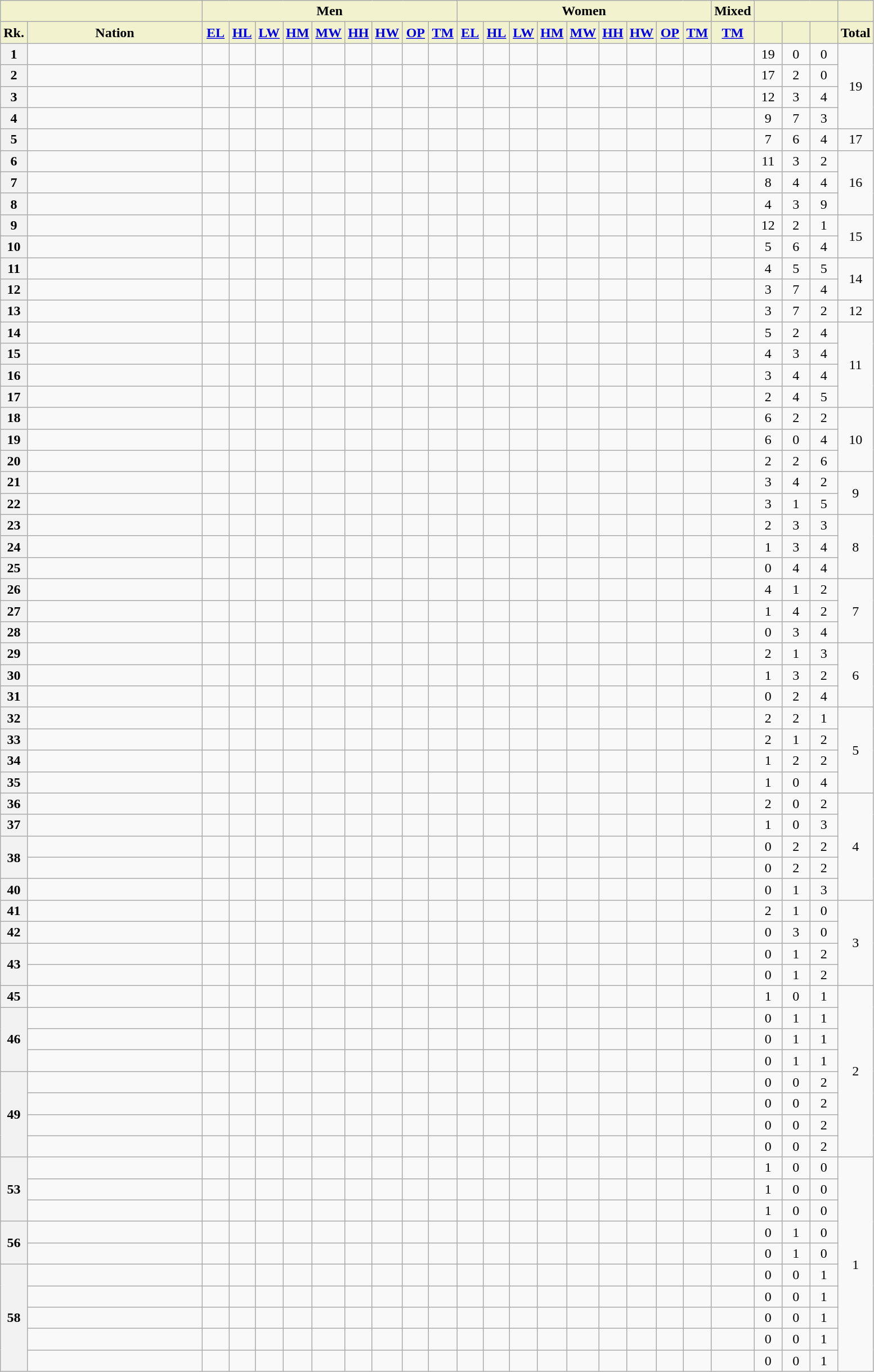<table class="wikitable sortable sort-under-center" style="margin-top:0em; text-align:center;">
<tr>
<th colspan="2" style="background: #f2f2ce;"></th>
<th colspan="9" style="background: #f2f2ce;">Men</th>
<th colspan="9" style="background: #f2f2ce;">Women</th>
<th style="background: #f2f2ce;">Mixed</th>
<th colspan="3" style="background: #f2f2ce;"></th>
<th style="background: #f2f2ce;"></th>
</tr>
<tr>
<th style="background-color:#f2f2ce; width:1.0em;">Rk.</th>
<th style="background-color:#f2f2ce; width:12.5em;">Nation</th>
<th style="background-color:#f2f2ce; width:1.5em;"><a href='#'>EL</a></th>
<th style="background-color:#f2f2ce; width:1.5em;"><a href='#'>HL</a></th>
<th style="background-color:#f2f2ce; width:1.5em;"><a href='#'>LW</a></th>
<th style="background-color:#f2f2ce; width:1.5em;"><a href='#'>HM</a></th>
<th style="background-color:#f2f2ce; width:1.5em;"><a href='#'>MW</a></th>
<th style="background-color:#f2f2ce; width:1.5em;"><a href='#'>HH</a></th>
<th style="background-color:#f2f2ce; width:1.5em;"><a href='#'>HW</a></th>
<th style="background-color:#f2f2ce; width:1.5em;"><a href='#'>OP</a></th>
<th style="background-color:#f2f2ce; width:1.5em;"><a href='#'>TM</a></th>
<th style="background-color:#f2f2ce; width:1.5em;"><a href='#'>EL</a></th>
<th style="background-color:#f2f2ce; width:1.5em;"><a href='#'>HL</a></th>
<th style="background-color:#f2f2ce; width:1.5em;"><a href='#'>LW</a></th>
<th style="background-color:#f2f2ce; width:1.5em;"><a href='#'>HM</a></th>
<th style="background-color:#f2f2ce; width:1.5em;"><a href='#'>MW</a></th>
<th style="background-color:#f2f2ce; width:1.5em;"><a href='#'>HH</a></th>
<th style="background-color:#f2f2ce; width:1.5em;"><a href='#'>HW</a></th>
<th style="background-color:#f2f2ce; width:1.5em;"><a href='#'>OP</a></th>
<th style="background-color:#f2f2ce; width:1.5em;"><a href='#'>TM</a></th>
<th style="background-color:#f2f2ce; width:1.5em;"><a href='#'>TM</a></th>
<th style="background-color:#f2f2ce; width:1.6em;"></th>
<th style="background-color:#f2f2ce; width:1.6em;"></th>
<th style="background-color:#f2f2ce; width:1.6em;"></th>
<th style="background-color:#f2f2ce; width:1.6em;">Total</th>
</tr>
<tr>
<th>1</th>
<td align=left></td>
<td></td>
<td></td>
<td></td>
<td></td>
<td></td>
<td></td>
<td></td>
<td></td>
<td></td>
<td></td>
<td></td>
<td></td>
<td></td>
<td></td>
<td></td>
<td></td>
<td></td>
<td></td>
<td></td>
<td>19</td>
<td>0</td>
<td>0</td>
<td rowspan=4>19</td>
</tr>
<tr>
<th>2</th>
<td align=left></td>
<td></td>
<td></td>
<td></td>
<td></td>
<td></td>
<td></td>
<td></td>
<td></td>
<td></td>
<td></td>
<td></td>
<td></td>
<td></td>
<td></td>
<td></td>
<td></td>
<td></td>
<td></td>
<td></td>
<td>17</td>
<td>2</td>
<td>0</td>
</tr>
<tr>
<th>3</th>
<td align=left></td>
<td></td>
<td></td>
<td></td>
<td></td>
<td></td>
<td></td>
<td></td>
<td></td>
<td></td>
<td></td>
<td></td>
<td></td>
<td></td>
<td></td>
<td></td>
<td></td>
<td></td>
<td></td>
<td></td>
<td>12</td>
<td>3</td>
<td>4</td>
</tr>
<tr>
<th>4</th>
<td align=left></td>
<td></td>
<td></td>
<td></td>
<td></td>
<td></td>
<td></td>
<td></td>
<td></td>
<td></td>
<td></td>
<td></td>
<td></td>
<td></td>
<td></td>
<td></td>
<td></td>
<td></td>
<td></td>
<td></td>
<td>9</td>
<td>7</td>
<td>3</td>
</tr>
<tr>
<th>5</th>
<td align=left></td>
<td></td>
<td></td>
<td></td>
<td></td>
<td></td>
<td></td>
<td></td>
<td></td>
<td></td>
<td></td>
<td></td>
<td></td>
<td></td>
<td></td>
<td></td>
<td></td>
<td></td>
<td data-sort-value=99></td>
<td data-sort-value=99></td>
<td>7</td>
<td>6</td>
<td>4</td>
<td>17</td>
</tr>
<tr>
<th>6</th>
<td align=left></td>
<td></td>
<td></td>
<td></td>
<td></td>
<td></td>
<td></td>
<td></td>
<td></td>
<td data-sort-value=99></td>
<td></td>
<td data-sort-value=99></td>
<td></td>
<td></td>
<td></td>
<td></td>
<td></td>
<td></td>
<td></td>
<td data-sort-value=99></td>
<td>11</td>
<td>3</td>
<td>2</td>
<td rowspan=3>16</td>
</tr>
<tr>
<th>7</th>
<td align=left></td>
<td></td>
<td></td>
<td></td>
<td></td>
<td></td>
<td></td>
<td></td>
<td></td>
<td></td>
<td data-sort-value=99></td>
<td></td>
<td data-sort-value=99></td>
<td></td>
<td data-sort-value=99></td>
<td></td>
<td></td>
<td></td>
<td></td>
<td></td>
<td>8</td>
<td>4</td>
<td>4</td>
</tr>
<tr>
<th>8</th>
<td align=left></td>
<td data-sort-value=99></td>
<td></td>
<td></td>
<td></td>
<td></td>
<td></td>
<td></td>
<td></td>
<td data-sort-value=99></td>
<td></td>
<td></td>
<td></td>
<td></td>
<td></td>
<td></td>
<td></td>
<td></td>
<td></td>
<td data-sort-value=99></td>
<td>4</td>
<td>3</td>
<td>9</td>
</tr>
<tr>
<th>9</th>
<td align=left></td>
<td></td>
<td></td>
<td data-sort-value=99></td>
<td data-sort-value=99></td>
<td></td>
<td></td>
<td></td>
<td></td>
<td data-sort-value=99></td>
<td></td>
<td></td>
<td></td>
<td></td>
<td></td>
<td></td>
<td></td>
<td></td>
<td></td>
<td data-sort-value=99></td>
<td>12</td>
<td>2</td>
<td>1</td>
<td rowspan=2>15</td>
</tr>
<tr>
<th>10</th>
<td align=left></td>
<td></td>
<td></td>
<td></td>
<td></td>
<td></td>
<td></td>
<td></td>
<td data-sort-value=99></td>
<td></td>
<td></td>
<td></td>
<td></td>
<td data-sort-value=99></td>
<td data-sort-value=99></td>
<td></td>
<td></td>
<td data-sort-value=99></td>
<td></td>
<td></td>
<td>5</td>
<td>6</td>
<td>4</td>
</tr>
<tr>
<th>11</th>
<td align=left></td>
<td></td>
<td data-sort-value=99></td>
<td></td>
<td></td>
<td data-sort-value=99></td>
<td></td>
<td data-sort-value=99></td>
<td></td>
<td data-sort-value=99></td>
<td></td>
<td></td>
<td></td>
<td></td>
<td></td>
<td></td>
<td></td>
<td></td>
<td></td>
<td data-sort-value=99></td>
<td>4</td>
<td>5</td>
<td>5</td>
<td rowspan=2>14</td>
</tr>
<tr>
<th>12</th>
<td align=left></td>
<td></td>
<td></td>
<td></td>
<td></td>
<td></td>
<td data-sort-value=99></td>
<td data-sort-value=99></td>
<td data-sort-value=99></td>
<td></td>
<td></td>
<td></td>
<td data-sort-value=99></td>
<td></td>
<td></td>
<td></td>
<td></td>
<td data-sort-value=99></td>
<td></td>
<td></td>
<td>3</td>
<td>7</td>
<td>4</td>
</tr>
<tr>
<th>13</th>
<td align=left></td>
<td></td>
<td></td>
<td></td>
<td data-sort-value=99></td>
<td></td>
<td></td>
<td data-sort-value=99></td>
<td data-sort-value=99></td>
<td data-sort-value=99></td>
<td></td>
<td></td>
<td></td>
<td></td>
<td></td>
<td></td>
<td data-sort-value=99></td>
<td></td>
<td data-sort-value=99></td>
<td data-sort-value=99></td>
<td>3</td>
<td>7</td>
<td>2</td>
<td>12</td>
</tr>
<tr>
<th>14</th>
<td align=left></td>
<td></td>
<td></td>
<td></td>
<td data-sort-value=99></td>
<td data-sort-value=99></td>
<td></td>
<td></td>
<td data-sort-value=99></td>
<td></td>
<td></td>
<td></td>
<td></td>
<td></td>
<td data-sort-value=99></td>
<td data-sort-value=99></td>
<td data-sort-value=99></td>
<td data-sort-value=99></td>
<td></td>
<td data-sort-value=99></td>
<td>5</td>
<td>2</td>
<td>4</td>
<td rowspan=4>11</td>
</tr>
<tr>
<th>15</th>
<td align=left></td>
<td></td>
<td></td>
<td></td>
<td></td>
<td></td>
<td></td>
<td></td>
<td></td>
<td></td>
<td data-sort-value=99></td>
<td></td>
<td data-sort-value=99></td>
<td data-sort-value=99></td>
<td data-sort-value=99></td>
<td data-sort-value=99></td>
<td data-sort-value=99></td>
<td data-sort-value=99></td>
<td data-sort-value=99></td>
<td></td>
<td>4</td>
<td>3</td>
<td>4</td>
</tr>
<tr>
<th>16</th>
<td align=left></td>
<td></td>
<td></td>
<td></td>
<td></td>
<td></td>
<td data-sort-value=99></td>
<td data-sort-value=99></td>
<td data-sort-value=99></td>
<td data-sort-value=99></td>
<td></td>
<td data-sort-value=99></td>
<td></td>
<td></td>
<td></td>
<td></td>
<td></td>
<td data-sort-value=99></td>
<td data-sort-value=99></td>
<td data-sort-value=99></td>
<td>3</td>
<td>4</td>
<td>4</td>
</tr>
<tr>
<th>17</th>
<td align=left></td>
<td></td>
<td></td>
<td></td>
<td data-sort-value=99></td>
<td></td>
<td></td>
<td></td>
<td></td>
<td data-sort-value=99></td>
<td></td>
<td data-sort-value=99></td>
<td></td>
<td></td>
<td></td>
<td data-sort-value=99></td>
<td data-sort-value=99></td>
<td data-sort-value=99></td>
<td data-sort-value=99></td>
<td data-sort-value=99></td>
<td>2</td>
<td>4</td>
<td>5</td>
</tr>
<tr>
<th>18</th>
<td align=left></td>
<td></td>
<td></td>
<td></td>
<td></td>
<td></td>
<td></td>
<td></td>
<td></td>
<td></td>
<td data-sort-value=99></td>
<td data-sort-value=99></td>
<td data-sort-value=99></td>
<td data-sort-value=99></td>
<td data-sort-value=99></td>
<td data-sort-value=99></td>
<td data-sort-value=99></td>
<td data-sort-value=99></td>
<td data-sort-value=99></td>
<td></td>
<td>6</td>
<td>2</td>
<td>2</td>
<td rowspan=3>10</td>
</tr>
<tr>
<th>19</th>
<td align=left></td>
<td data-sort-value=99></td>
<td data-sort-value=99></td>
<td data-sort-value=99></td>
<td data-sort-value=99></td>
<td data-sort-value=99></td>
<td data-sort-value=99></td>
<td></td>
<td data-sort-value=99></td>
<td></td>
<td></td>
<td></td>
<td></td>
<td data-sort-value=99></td>
<td></td>
<td></td>
<td></td>
<td></td>
<td></td>
<td data-sort-value=99></td>
<td>6</td>
<td>0</td>
<td>4</td>
</tr>
<tr>
<th>20</th>
<td align=left></td>
<td></td>
<td data-sort-value=99></td>
<td></td>
<td></td>
<td></td>
<td></td>
<td></td>
<td></td>
<td data-sort-value=99></td>
<td data-sort-value=99></td>
<td data-sort-value=99></td>
<td></td>
<td></td>
<td data-sort-value=99></td>
<td data-sort-value=99></td>
<td></td>
<td data-sort-value=99></td>
<td data-sort-value=99></td>
<td data-sort-value=99></td>
<td>2</td>
<td>2</td>
<td>6</td>
</tr>
<tr>
<th>21</th>
<td align=left></td>
<td data-sort-value=99></td>
<td data-sort-value=99></td>
<td></td>
<td></td>
<td></td>
<td data-sort-value=99></td>
<td data-sort-value=99></td>
<td data-sort-value=99></td>
<td data-sort-value=99></td>
<td></td>
<td></td>
<td></td>
<td data-sort-value=99></td>
<td data-sort-value=99></td>
<td></td>
<td data-sort-value=99></td>
<td data-sort-value=99></td>
<td></td>
<td></td>
<td>3</td>
<td>4</td>
<td>2</td>
<td rowspan=2>9</td>
</tr>
<tr>
<th>22</th>
<td align=left></td>
<td data-sort-value=99></td>
<td></td>
<td data-sort-value=99></td>
<td></td>
<td data-sort-value=99></td>
<td></td>
<td data-sort-value=99></td>
<td></td>
<td data-sort-value=99></td>
<td data-sort-value=99></td>
<td></td>
<td data-sort-value=99></td>
<td></td>
<td data-sort-value=99></td>
<td></td>
<td></td>
<td data-sort-value=99></td>
<td data-sort-value=99></td>
<td></td>
<td>3</td>
<td>1</td>
<td>5</td>
</tr>
<tr>
<th>23</th>
<td align=left></td>
<td></td>
<td></td>
<td></td>
<td></td>
<td data-sort-value=99></td>
<td></td>
<td></td>
<td data-sort-value=99></td>
<td data-sort-value=99></td>
<td></td>
<td data-sort-value=99></td>
<td data-sort-value=99></td>
<td data-sort-value=99></td>
<td data-sort-value=99></td>
<td></td>
<td data-sort-value=99></td>
<td data-sort-value=99></td>
<td data-sort-value=99></td>
<td data-sort-value=99></td>
<td>2</td>
<td>3</td>
<td>3</td>
<td rowspan=3>8</td>
</tr>
<tr>
<th>24</th>
<td align=left></td>
<td data-sort-value=99></td>
<td data-sort-value=99></td>
<td></td>
<td></td>
<td data-sort-value=99></td>
<td></td>
<td data-sort-value=99></td>
<td data-sort-value=99></td>
<td data-sort-value=99></td>
<td data-sort-value=99></td>
<td></td>
<td></td>
<td></td>
<td></td>
<td data-sort-value=99></td>
<td data-sort-value=99></td>
<td></td>
<td data-sort-value=99></td>
<td data-sort-value=99></td>
<td>1</td>
<td>3</td>
<td>4</td>
</tr>
<tr>
<th>25</th>
<td align=left></td>
<td data-sort-value=99></td>
<td></td>
<td></td>
<td></td>
<td data-sort-value=99></td>
<td data-sort-value=99></td>
<td></td>
<td></td>
<td data-sort-value=99></td>
<td></td>
<td data-sort-value=99></td>
<td data-sort-value=99></td>
<td data-sort-value=99></td>
<td data-sort-value=99></td>
<td data-sort-value=99></td>
<td></td>
<td data-sort-value=99></td>
<td></td>
<td data-sort-value=99></td>
<td>0</td>
<td>4</td>
<td>4</td>
</tr>
<tr>
<th>26</th>
<td align=left></td>
<td></td>
<td data-sort-value=99></td>
<td data-sort-value=99></td>
<td></td>
<td></td>
<td data-sort-value=99></td>
<td data-sort-value=99></td>
<td data-sort-value=99></td>
<td data-sort-value=99></td>
<td data-sort-value=99></td>
<td></td>
<td></td>
<td data-sort-value=99></td>
<td></td>
<td></td>
<td data-sort-value=99></td>
<td data-sort-value=99></td>
<td data-sort-value=99></td>
<td data-sort-value=99></td>
<td>4</td>
<td>1</td>
<td>2</td>
<td rowspan=3>7</td>
</tr>
<tr>
<th>27</th>
<td align=left></td>
<td></td>
<td data-sort-value=99></td>
<td data-sort-value=99></td>
<td></td>
<td></td>
<td></td>
<td></td>
<td data-sort-value=99></td>
<td data-sort-value=99></td>
<td data-sort-value=99></td>
<td data-sort-value=99></td>
<td></td>
<td></td>
<td data-sort-value=99></td>
<td data-sort-value=99></td>
<td data-sort-value=99></td>
<td data-sort-value=99></td>
<td data-sort-value=99></td>
<td data-sort-value=99></td>
<td>1</td>
<td>4</td>
<td>2</td>
</tr>
<tr>
<th>28</th>
<td align=left></td>
<td data-sort-value=99></td>
<td></td>
<td data-sort-value=99></td>
<td></td>
<td></td>
<td data-sort-value=99></td>
<td></td>
<td data-sort-value=99></td>
<td data-sort-value=99></td>
<td></td>
<td></td>
<td></td>
<td data-sort-value=99></td>
<td data-sort-value=99></td>
<td data-sort-value=99></td>
<td data-sort-value=99></td>
<td data-sort-value=99></td>
<td data-sort-value=99></td>
<td data-sort-value=99></td>
<td>0</td>
<td>3</td>
<td>4</td>
</tr>
<tr>
<th>29</th>
<td align=left></td>
<td data-sort-value=99></td>
<td></td>
<td></td>
<td data-sort-value=99></td>
<td></td>
<td></td>
<td data-sort-value=99></td>
<td></td>
<td data-sort-value=99></td>
<td data-sort-value=99></td>
<td data-sort-value=99></td>
<td data-sort-value=99></td>
<td></td>
<td data-sort-value=99></td>
<td data-sort-value=99></td>
<td data-sort-value=99></td>
<td></td>
<td data-sort-value=99></td>
<td data-sort-value=99></td>
<td>2</td>
<td>1</td>
<td>3</td>
<td rowspan=3>6</td>
</tr>
<tr>
<th>30</th>
<td align=left></td>
<td data-sort-value=99></td>
<td data-sort-value=99></td>
<td data-sort-value=99></td>
<td data-sort-value=99></td>
<td></td>
<td data-sort-value=99></td>
<td data-sort-value=99></td>
<td data-sort-value=99></td>
<td data-sort-value=99></td>
<td data-sort-value=99></td>
<td data-sort-value=99></td>
<td></td>
<td></td>
<td></td>
<td></td>
<td data-sort-value=99></td>
<td></td>
<td data-sort-value=99></td>
<td data-sort-value=99></td>
<td>1</td>
<td>3</td>
<td>2</td>
</tr>
<tr>
<th>31</th>
<td align=left></td>
<td></td>
<td data-sort-value=99></td>
<td data-sort-value=99></td>
<td></td>
<td></td>
<td></td>
<td data-sort-value=99></td>
<td></td>
<td data-sort-value=99></td>
<td data-sort-value=99></td>
<td></td>
<td data-sort-value=99></td>
<td data-sort-value=99></td>
<td data-sort-value=99></td>
<td data-sort-value=99></td>
<td data-sort-value=99></td>
<td data-sort-value=99></td>
<td data-sort-value=99></td>
<td data-sort-value=99></td>
<td>0</td>
<td>2</td>
<td>4</td>
</tr>
<tr>
<th>32</th>
<td align=left></td>
<td></td>
<td data-sort-value=99></td>
<td data-sort-value=99></td>
<td data-sort-value=99></td>
<td data-sort-value=99></td>
<td></td>
<td></td>
<td></td>
<td data-sort-value=99></td>
<td data-sort-value=99></td>
<td data-sort-value=99></td>
<td></td>
<td data-sort-value=99></td>
<td data-sort-value=99></td>
<td data-sort-value=99></td>
<td data-sort-value=99></td>
<td data-sort-value=99></td>
<td data-sort-value=99></td>
<td data-sort-value=99></td>
<td>2</td>
<td>2</td>
<td>1</td>
<td rowspan=4>5</td>
</tr>
<tr>
<th>33</th>
<td align=left></td>
<td></td>
<td></td>
<td></td>
<td data-sort-value=99></td>
<td data-sort-value=99></td>
<td></td>
<td data-sort-value=99></td>
<td data-sort-value=99></td>
<td data-sort-value=99></td>
<td></td>
<td data-sort-value=99></td>
<td data-sort-value=99></td>
<td data-sort-value=99></td>
<td data-sort-value=99></td>
<td data-sort-value=99></td>
<td data-sort-value=99></td>
<td data-sort-value=99></td>
<td data-sort-value=99></td>
<td data-sort-value=99></td>
<td>2</td>
<td>1</td>
<td>2</td>
</tr>
<tr>
<th>34</th>
<td align=left></td>
<td data-sort-value=99></td>
<td></td>
<td></td>
<td></td>
<td data-sort-value=99></td>
<td data-sort-value=99></td>
<td data-sort-value=99></td>
<td data-sort-value=99></td>
<td data-sort-value=99></td>
<td></td>
<td></td>
<td data-sort-value=99></td>
<td data-sort-value=99></td>
<td data-sort-value=99></td>
<td data-sort-value=99></td>
<td data-sort-value=99></td>
<td data-sort-value=99></td>
<td data-sort-value=99></td>
<td data-sort-value=99></td>
<td>1</td>
<td>2</td>
<td>2</td>
</tr>
<tr>
<th>35</th>
<td align=left></td>
<td data-sort-value=99></td>
<td data-sort-value=99></td>
<td data-sort-value=99></td>
<td data-sort-value=99></td>
<td data-sort-value=99></td>
<td data-sort-value=99></td>
<td data-sort-value=99></td>
<td data-sort-value=99></td>
<td data-sort-value=99></td>
<td></td>
<td></td>
<td></td>
<td></td>
<td data-sort-value=99></td>
<td></td>
<td data-sort-value=99></td>
<td data-sort-value=99></td>
<td data-sort-value=99></td>
<td data-sort-value=99></td>
<td>1</td>
<td>0</td>
<td>4</td>
</tr>
<tr>
<th>36</th>
<td align=left></td>
<td data-sort-value=99></td>
<td></td>
<td></td>
<td></td>
<td data-sort-value=99></td>
<td data-sort-value=99></td>
<td></td>
<td data-sort-value=99></td>
<td data-sort-value=99></td>
<td data-sort-value=99></td>
<td data-sort-value=99></td>
<td data-sort-value=99></td>
<td data-sort-value=99></td>
<td data-sort-value=99></td>
<td data-sort-value=99></td>
<td data-sort-value=99></td>
<td data-sort-value=99></td>
<td data-sort-value=99></td>
<td data-sort-value=99></td>
<td>2</td>
<td>0</td>
<td>2</td>
<td rowspan=5>4</td>
</tr>
<tr>
<th>37</th>
<td align=left></td>
<td></td>
<td data-sort-value=99></td>
<td data-sort-value=99></td>
<td data-sort-value=99></td>
<td data-sort-value=99></td>
<td data-sort-value=99></td>
<td></td>
<td data-sort-value=99></td>
<td data-sort-value=99></td>
<td data-sort-value=99></td>
<td data-sort-value=99></td>
<td data-sort-value=99></td>
<td data-sort-value=99></td>
<td></td>
<td data-sort-value=99></td>
<td data-sort-value=99></td>
<td></td>
<td data-sort-value=99></td>
<td data-sort-value=99></td>
<td>1</td>
<td>0</td>
<td>3</td>
</tr>
<tr>
<th rowspan=2>38</th>
<td align=left></td>
<td data-sort-value=99></td>
<td data-sort-value=99></td>
<td data-sort-value=99></td>
<td data-sort-value=99></td>
<td></td>
<td></td>
<td></td>
<td></td>
<td data-sort-value=99></td>
<td data-sort-value=99></td>
<td data-sort-value=99></td>
<td data-sort-value=99></td>
<td data-sort-value=99></td>
<td data-sort-value=99></td>
<td data-sort-value=99></td>
<td data-sort-value=99></td>
<td data-sort-value=99></td>
<td data-sort-value=99></td>
<td data-sort-value=99></td>
<td>0</td>
<td>2</td>
<td>2</td>
</tr>
<tr>
<td align=left></td>
<td data-sort-value=99></td>
<td data-sort-value=99></td>
<td></td>
<td data-sort-value=99></td>
<td></td>
<td data-sort-value=99></td>
<td data-sort-value=99></td>
<td data-sort-value=99></td>
<td data-sort-value=99></td>
<td></td>
<td data-sort-value=99></td>
<td data-sort-value=99></td>
<td data-sort-value=99></td>
<td></td>
<td data-sort-value=99></td>
<td data-sort-value=99></td>
<td data-sort-value=99></td>
<td data-sort-value=99></td>
<td data-sort-value=99></td>
<td>0</td>
<td>2</td>
<td>2</td>
</tr>
<tr>
<th>40</th>
<td align=left></td>
<td data-sort-value=99></td>
<td data-sort-value=99></td>
<td data-sort-value=99></td>
<td></td>
<td></td>
<td data-sort-value=99></td>
<td></td>
<td data-sort-value=99></td>
<td data-sort-value=99></td>
<td data-sort-value=99></td>
<td data-sort-value=99></td>
<td data-sort-value=99></td>
<td data-sort-value=99></td>
<td data-sort-value=99></td>
<td data-sort-value=99></td>
<td data-sort-value=99></td>
<td></td>
<td data-sort-value=99></td>
<td data-sort-value=99></td>
<td>0</td>
<td>1</td>
<td>3</td>
</tr>
<tr>
<th>41</th>
<td align=left></td>
<td data-sort-value=99></td>
<td data-sort-value=99></td>
<td data-sort-value=99></td>
<td data-sort-value=99></td>
<td data-sort-value=99></td>
<td data-sort-value=99></td>
<td data-sort-value=99></td>
<td data-sort-value=99></td>
<td data-sort-value=99></td>
<td></td>
<td></td>
<td data-sort-value=99></td>
<td></td>
<td data-sort-value=99></td>
<td data-sort-value=99></td>
<td data-sort-value=99></td>
<td data-sort-value=99></td>
<td data-sort-value=99></td>
<td data-sort-value=99></td>
<td>2</td>
<td>1</td>
<td>0</td>
<td rowspan=4>3</td>
</tr>
<tr>
<th>42</th>
<td align=left></td>
<td data-sort-value=99></td>
<td data-sort-value=99></td>
<td data-sort-value=99></td>
<td></td>
<td data-sort-value=99></td>
<td data-sort-value=99></td>
<td></td>
<td></td>
<td data-sort-value=99></td>
<td data-sort-value=99></td>
<td data-sort-value=99></td>
<td data-sort-value=99></td>
<td data-sort-value=99></td>
<td data-sort-value=99></td>
<td data-sort-value=99></td>
<td data-sort-value=99></td>
<td data-sort-value=99></td>
<td data-sort-value=99></td>
<td data-sort-value=99></td>
<td>0</td>
<td>3</td>
<td>0</td>
</tr>
<tr>
<th rowspan=2>43</th>
<td align=left></td>
<td data-sort-value=99></td>
<td data-sort-value=99></td>
<td data-sort-value=99></td>
<td data-sort-value=99></td>
<td data-sort-value=99></td>
<td data-sort-value=99></td>
<td data-sort-value=99></td>
<td data-sort-value=99></td>
<td data-sort-value=99></td>
<td></td>
<td></td>
<td></td>
<td data-sort-value=99></td>
<td data-sort-value=99></td>
<td data-sort-value=99></td>
<td data-sort-value=99></td>
<td data-sort-value=99></td>
<td data-sort-value=99></td>
<td data-sort-value=99></td>
<td>0</td>
<td>1</td>
<td>2</td>
</tr>
<tr>
<td align=left></td>
<td data-sort-value=99></td>
<td></td>
<td data-sort-value=99></td>
<td></td>
<td></td>
<td data-sort-value=99></td>
<td data-sort-value=99></td>
<td data-sort-value=99></td>
<td data-sort-value=99></td>
<td data-sort-value=99></td>
<td data-sort-value=99></td>
<td data-sort-value=99></td>
<td data-sort-value=99></td>
<td data-sort-value=99></td>
<td data-sort-value=99></td>
<td data-sort-value=99></td>
<td data-sort-value=99></td>
<td data-sort-value=99></td>
<td data-sort-value=99></td>
<td>0</td>
<td>1</td>
<td>2</td>
</tr>
<tr>
<th>45</th>
<td align=left></td>
<td data-sort-value=99></td>
<td data-sort-value=99></td>
<td data-sort-value=99></td>
<td data-sort-value=99></td>
<td></td>
<td data-sort-value=99></td>
<td data-sort-value=99></td>
<td data-sort-value=99></td>
<td data-sort-value=99></td>
<td data-sort-value=99></td>
<td data-sort-value=99></td>
<td></td>
<td data-sort-value=99></td>
<td data-sort-value=99></td>
<td data-sort-value=99></td>
<td data-sort-value=99></td>
<td data-sort-value=99></td>
<td data-sort-value=99></td>
<td data-sort-value=99></td>
<td>1</td>
<td>0</td>
<td>1</td>
<td rowspan=8>2</td>
</tr>
<tr>
<th rowspan=3>46</th>
<td align=left></td>
<td data-sort-value=99></td>
<td data-sort-value=99></td>
<td data-sort-value=99></td>
<td></td>
<td data-sort-value=99></td>
<td data-sort-value=99></td>
<td data-sort-value=99></td>
<td data-sort-value=99></td>
<td data-sort-value=99></td>
<td></td>
<td data-sort-value=99></td>
<td data-sort-value=99></td>
<td data-sort-value=99></td>
<td data-sort-value=99></td>
<td data-sort-value=99></td>
<td data-sort-value=99></td>
<td data-sort-value=99></td>
<td data-sort-value=99></td>
<td data-sort-value=99></td>
<td>0</td>
<td>1</td>
<td>1</td>
</tr>
<tr>
<td align=left></td>
<td data-sort-value=99></td>
<td data-sort-value=99></td>
<td data-sort-value=99></td>
<td data-sort-value=99></td>
<td data-sort-value=99></td>
<td data-sort-value=99></td>
<td data-sort-value=99></td>
<td data-sort-value=99></td>
<td data-sort-value=99></td>
<td data-sort-value=99></td>
<td data-sort-value=99></td>
<td data-sort-value=99></td>
<td data-sort-value=99></td>
<td data-sort-value=99></td>
<td data-sort-value=99></td>
<td></td>
<td></td>
<td data-sort-value=99></td>
<td data-sort-value=99></td>
<td>0</td>
<td>1</td>
<td>1</td>
</tr>
<tr>
<td align=left></td>
<td data-sort-value=99></td>
<td data-sort-value=99></td>
<td data-sort-value=99></td>
<td data-sort-value=99></td>
<td data-sort-value=99></td>
<td data-sort-value=99></td>
<td data-sort-value=99></td>
<td data-sort-value=99></td>
<td data-sort-value=99></td>
<td data-sort-value=99></td>
<td data-sort-value=99></td>
<td data-sort-value=99></td>
<td></td>
<td></td>
<td data-sort-value=99></td>
<td data-sort-value=99></td>
<td data-sort-value=99></td>
<td data-sort-value=99></td>
<td data-sort-value=99></td>
<td>0</td>
<td>1</td>
<td>1</td>
</tr>
<tr>
<th rowspan=4>49</th>
<td align=left></td>
<td data-sort-value=99></td>
<td data-sort-value=99></td>
<td data-sort-value=99></td>
<td data-sort-value=99></td>
<td data-sort-value=99></td>
<td data-sort-value=99></td>
<td data-sort-value=99></td>
<td data-sort-value=99></td>
<td data-sort-value=99></td>
<td data-sort-value=99></td>
<td data-sort-value=99></td>
<td data-sort-value=99></td>
<td data-sort-value=99></td>
<td></td>
<td data-sort-value=99></td>
<td></td>
<td data-sort-value=99></td>
<td data-sort-value=99></td>
<td data-sort-value=99></td>
<td>0</td>
<td>0</td>
<td>2</td>
</tr>
<tr>
<td align=left></td>
<td data-sort-value=99></td>
<td data-sort-value=99></td>
<td></td>
<td data-sort-value=99></td>
<td data-sort-value=99></td>
<td></td>
<td data-sort-value=99></td>
<td data-sort-value=99></td>
<td data-sort-value=99></td>
<td data-sort-value=99></td>
<td data-sort-value=99></td>
<td data-sort-value=99></td>
<td data-sort-value=99></td>
<td data-sort-value=99></td>
<td data-sort-value=99></td>
<td data-sort-value=99></td>
<td data-sort-value=99></td>
<td data-sort-value=99></td>
<td data-sort-value=99></td>
<td>0</td>
<td>0</td>
<td>2</td>
</tr>
<tr>
<td align=left></td>
<td data-sort-value=99></td>
<td></td>
<td data-sort-value=99></td>
<td data-sort-value=99></td>
<td data-sort-value=99></td>
<td data-sort-value=99></td>
<td></td>
<td data-sort-value=99></td>
<td data-sort-value=99></td>
<td data-sort-value=99></td>
<td data-sort-value=99></td>
<td data-sort-value=99></td>
<td data-sort-value=99></td>
<td data-sort-value=99></td>
<td data-sort-value=99></td>
<td data-sort-value=99></td>
<td data-sort-value=99></td>
<td data-sort-value=99></td>
<td data-sort-value=99></td>
<td>0</td>
<td>0</td>
<td>2</td>
</tr>
<tr>
<td align=left></td>
<td data-sort-value=99></td>
<td data-sort-value=99></td>
<td></td>
<td></td>
<td data-sort-value=99></td>
<td data-sort-value=99></td>
<td data-sort-value=99></td>
<td data-sort-value=99></td>
<td data-sort-value=99></td>
<td data-sort-value=99></td>
<td data-sort-value=99></td>
<td data-sort-value=99></td>
<td data-sort-value=99></td>
<td data-sort-value=99></td>
<td data-sort-value=99></td>
<td data-sort-value=99></td>
<td data-sort-value=99></td>
<td data-sort-value=99></td>
<td data-sort-value=99></td>
<td>0</td>
<td>0</td>
<td>2</td>
</tr>
<tr>
<th rowspan=3>53</th>
<td align=left></td>
<td data-sort-value=99></td>
<td data-sort-value=99></td>
<td data-sort-value=99></td>
<td data-sort-value=99></td>
<td data-sort-value=99></td>
<td data-sort-value=99></td>
<td data-sort-value=99></td>
<td data-sort-value=99></td>
<td data-sort-value=99></td>
<td data-sort-value=99></td>
<td data-sort-value=99></td>
<td data-sort-value=99></td>
<td data-sort-value=99></td>
<td></td>
<td data-sort-value=99></td>
<td data-sort-value=99></td>
<td data-sort-value=99></td>
<td data-sort-value=99></td>
<td data-sort-value=99></td>
<td>1</td>
<td>0</td>
<td>0</td>
<td rowspan=10>1</td>
</tr>
<tr>
<td align=left></td>
<td data-sort-value=99></td>
<td data-sort-value=99></td>
<td data-sort-value=99></td>
<td data-sort-value=99></td>
<td data-sort-value=99></td>
<td data-sort-value=99></td>
<td data-sort-value=99></td>
<td data-sort-value=99></td>
<td data-sort-value=99></td>
<td data-sort-value=99></td>
<td data-sort-value=99></td>
<td data-sort-value=99></td>
<td></td>
<td data-sort-value=99></td>
<td data-sort-value=99></td>
<td data-sort-value=99></td>
<td data-sort-value=99></td>
<td data-sort-value=99></td>
<td data-sort-value=99></td>
<td>1</td>
<td>0</td>
<td>0</td>
</tr>
<tr>
<td align=left></td>
<td data-sort-value=99></td>
<td data-sort-value=99></td>
<td data-sort-value=99></td>
<td data-sort-value=99></td>
<td data-sort-value=99></td>
<td data-sort-value=99></td>
<td data-sort-value=99></td>
<td data-sort-value=99></td>
<td data-sort-value=99></td>
<td data-sort-value=99></td>
<td data-sort-value=99></td>
<td data-sort-value=99></td>
<td data-sort-value=99></td>
<td></td>
<td data-sort-value=99></td>
<td data-sort-value=99></td>
<td data-sort-value=99></td>
<td data-sort-value=99></td>
<td data-sort-value=99></td>
<td>1</td>
<td>0</td>
<td>0</td>
</tr>
<tr>
<th rowspan=2>56</th>
<td align=left></td>
<td data-sort-value=99></td>
<td data-sort-value=99></td>
<td data-sort-value=99></td>
<td></td>
<td data-sort-value=99></td>
<td data-sort-value=99></td>
<td data-sort-value=99></td>
<td data-sort-value=99></td>
<td data-sort-value=99></td>
<td data-sort-value=99></td>
<td data-sort-value=99></td>
<td data-sort-value=99></td>
<td data-sort-value=99></td>
<td data-sort-value=99></td>
<td data-sort-value=99></td>
<td data-sort-value=99></td>
<td data-sort-value=99></td>
<td data-sort-value=99></td>
<td data-sort-value=99></td>
<td>0</td>
<td>1</td>
<td>0</td>
</tr>
<tr>
<td align=left></td>
<td></td>
<td data-sort-value=99></td>
<td data-sort-value=99></td>
<td data-sort-value=99></td>
<td data-sort-value=99></td>
<td data-sort-value=99></td>
<td data-sort-value=99></td>
<td data-sort-value=99></td>
<td data-sort-value=99></td>
<td data-sort-value=99></td>
<td data-sort-value=99></td>
<td data-sort-value=99></td>
<td data-sort-value=99></td>
<td data-sort-value=99></td>
<td data-sort-value=99></td>
<td data-sort-value=99></td>
<td data-sort-value=99></td>
<td data-sort-value=99></td>
<td data-sort-value=99></td>
<td>0</td>
<td>1</td>
<td>0</td>
</tr>
<tr>
<th rowspan=5>58</th>
<td align=left></td>
<td></td>
<td data-sort-value=99></td>
<td data-sort-value=99></td>
<td data-sort-value=99></td>
<td data-sort-value=99></td>
<td data-sort-value=99></td>
<td data-sort-value=99></td>
<td data-sort-value=99></td>
<td data-sort-value=99></td>
<td data-sort-value=99></td>
<td data-sort-value=99></td>
<td data-sort-value=99></td>
<td data-sort-value=99></td>
<td data-sort-value=99></td>
<td data-sort-value=99></td>
<td data-sort-value=99></td>
<td data-sort-value=99></td>
<td data-sort-value=99></td>
<td data-sort-value=99></td>
<td>0</td>
<td>0</td>
<td>1</td>
</tr>
<tr>
<td align=left></td>
<td data-sort-value=99></td>
<td data-sort-value=99></td>
<td></td>
<td data-sort-value=99></td>
<td data-sort-value=99></td>
<td data-sort-value=99></td>
<td data-sort-value=99></td>
<td data-sort-value=99></td>
<td data-sort-value=99></td>
<td data-sort-value=99></td>
<td data-sort-value=99></td>
<td data-sort-value=99></td>
<td data-sort-value=99></td>
<td data-sort-value=99></td>
<td data-sort-value=99></td>
<td data-sort-value=99></td>
<td data-sort-value=99></td>
<td data-sort-value=99></td>
<td data-sort-value=99></td>
<td>0</td>
<td>0</td>
<td>1</td>
</tr>
<tr>
<td align=left></td>
<td data-sort-value=99></td>
<td data-sort-value=99></td>
<td data-sort-value=99></td>
<td data-sort-value=99></td>
<td data-sort-value=99></td>
<td data-sort-value=99></td>
<td></td>
<td data-sort-value=99></td>
<td data-sort-value=99></td>
<td data-sort-value=99></td>
<td data-sort-value=99></td>
<td data-sort-value=99></td>
<td data-sort-value=99></td>
<td data-sort-value=99></td>
<td data-sort-value=99></td>
<td data-sort-value=99></td>
<td data-sort-value=99></td>
<td data-sort-value=99></td>
<td data-sort-value=99></td>
<td>0</td>
<td>0</td>
<td>1</td>
</tr>
<tr>
<td align=left></td>
<td data-sort-value=99></td>
<td data-sort-value=99></td>
<td data-sort-value=99></td>
<td data-sort-value=99></td>
<td data-sort-value=99></td>
<td data-sort-value=99></td>
<td data-sort-value=99></td>
<td data-sort-value=99></td>
<td data-sort-value=99></td>
<td data-sort-value=99></td>
<td data-sort-value=99></td>
<td data-sort-value=99></td>
<td></td>
<td data-sort-value=99></td>
<td data-sort-value=99></td>
<td data-sort-value=99></td>
<td data-sort-value=99></td>
<td data-sort-value=99></td>
<td data-sort-value=99></td>
<td>0</td>
<td>0</td>
<td>1</td>
</tr>
<tr>
<td align=left></td>
<td data-sort-value=99></td>
<td data-sort-value=99></td>
<td data-sort-value=99></td>
<td data-sort-value=99></td>
<td></td>
<td data-sort-value=99></td>
<td data-sort-value=99></td>
<td data-sort-value=99></td>
<td data-sort-value=99></td>
<td data-sort-value=99></td>
<td data-sort-value=99></td>
<td data-sort-value=99></td>
<td data-sort-value=99></td>
<td data-sort-value=99></td>
<td data-sort-value=99></td>
<td data-sort-value=99></td>
<td data-sort-value=99></td>
<td data-sort-value=99></td>
<td data-sort-value=99></td>
<td>0</td>
<td>0</td>
<td>1</td>
</tr>
</table>
